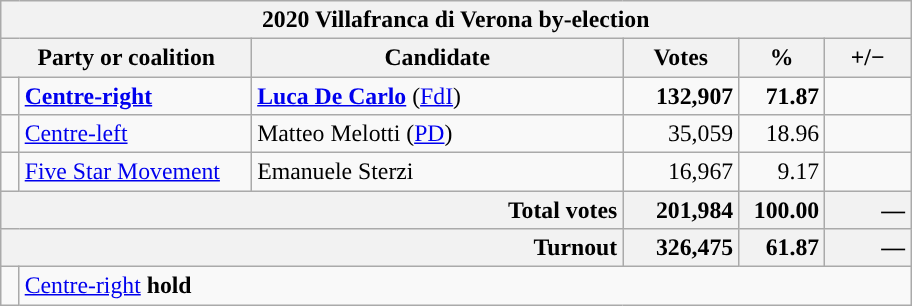<table class = "wikitable" style="font-size:99%;">
<tr>
<td colspan=6 style = "background-color:#F2F2F2; text-align:center;"><strong>2020 Villafranca di Verona by-election</strong></td>
</tr>
<tr>
<th style = "width: 160px;" colspan=2>Party or coalition</th>
<th style = "width: 240px;">Candidate</th>
<th style = "width: 70px;">Votes</th>
<th style = "width: 50px;">%</th>
<th style = "width: 50px;">+/−</th>
</tr>
<tr>
<td style="width: 5px;background-color:"></td>
<td><strong><a href='#'>Centre-right</a></strong></td>
<td><strong><a href='#'>Luca De Carlo</a></strong> (<a href='#'>FdI</a>)</td>
<td style = "text-align:right;"><strong>132,907</strong></td>
<td style = "text-align:right;"><strong>71.87</strong></td>
<td style = "text-align:right;"></td>
</tr>
<tr>
<td style="width: 5px;background-color:"></td>
<td><a href='#'>Centre-left</a></td>
<td>Matteo Melotti (<a href='#'>PD</a>)</td>
<td style="text-align:right;">35,059</td>
<td style="text-align:right;">18.96</td>
<td style="text-align:right;"></td>
</tr>
<tr>
<td style="background-color:"></td>
<td><a href='#'>Five Star Movement</a></td>
<td>Emanuele Sterzi</td>
<td style="text-align:right;">16,967</td>
<td style="text-align:right;">9.17</td>
<td style="text-align:right;"></td>
</tr>
<tr>
<td colspan=3 style = "background-color:#F2F2F2; text-align:right;"><strong>Total votes</strong></td>
<td style = "background-color:#F2F2F2; text-align:right;"><strong>201,984</strong></td>
<td style = "background-color:#F2F2F2; text-align:right;"><strong>100.00</strong></td>
<td style = "background-color:#F2F2F2; text-align:right;"><strong>—</strong></td>
</tr>
<tr>
<td colspan=3 style = "background-color:#F2F2F2; text-align:right;"><strong>Turnout</strong></td>
<td style = "background-color:#F2F2F2; text-align:right;"><strong>326,475</strong></td>
<td style = "background-color:#F2F2F2; text-align:right;"><strong>61.87</strong></td>
<td style = "background-color:#F2F2F2; text-align:right;"><strong>—</strong></td>
</tr>
<tr>
<td style="background-color:"></td>
<td colspan=5 style = "text-align:left;"><a href='#'>Centre-right</a> <strong>hold</strong></td>
</tr>
</table>
